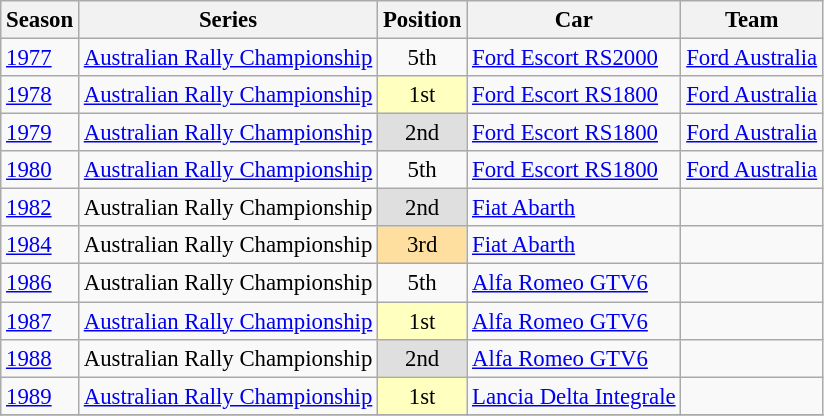<table class="wikitable" style="font-size: 95%;">
<tr>
<th>Season</th>
<th>Series</th>
<th>Position</th>
<th>Car</th>
<th>Team</th>
</tr>
<tr>
<td><a href='#'>1977</a></td>
<td><a href='#'>Australian Rally Championship</a></td>
<td align="center">5th</td>
<td><a href='#'>Ford Escort RS2000</a></td>
<td><a href='#'>Ford Australia</a></td>
</tr>
<tr>
<td><a href='#'>1978</a></td>
<td><a href='#'>Australian Rally Championship</a></td>
<td align="center" style="background:#ffffbf;">1st</td>
<td><a href='#'>Ford Escort RS1800</a></td>
<td><a href='#'>Ford Australia</a></td>
</tr>
<tr>
<td><a href='#'>1979</a></td>
<td><a href='#'>Australian Rally Championship</a></td>
<td align="center" style="background:#dfdfdf;">2nd</td>
<td><a href='#'>Ford Escort RS1800</a></td>
<td><a href='#'>Ford Australia</a></td>
</tr>
<tr>
<td><a href='#'>1980</a></td>
<td><a href='#'>Australian Rally Championship</a></td>
<td align="center">5th</td>
<td><a href='#'>Ford Escort RS1800</a></td>
<td><a href='#'>Ford Australia</a></td>
</tr>
<tr>
<td><a href='#'>1982</a></td>
<td>Australian Rally Championship</td>
<td align="center" style="background:#dfdfdf;">2nd</td>
<td><a href='#'>Fiat Abarth</a></td>
<td></td>
</tr>
<tr>
<td><a href='#'>1984</a></td>
<td>Australian Rally Championship</td>
<td align="center" style="background:#ffdf9f;">3rd</td>
<td><a href='#'>Fiat Abarth</a></td>
<td></td>
</tr>
<tr>
<td><a href='#'>1986</a></td>
<td>Australian Rally Championship</td>
<td align="center">5th</td>
<td><a href='#'>Alfa Romeo GTV6</a></td>
<td></td>
</tr>
<tr>
<td><a href='#'>1987</a></td>
<td><a href='#'>Australian Rally Championship</a></td>
<td align="center" style="background:#ffffbf;">1st</td>
<td><a href='#'>Alfa Romeo GTV6</a></td>
<td></td>
</tr>
<tr>
<td><a href='#'>1988</a></td>
<td>Australian Rally Championship</td>
<td align="center" style="background:#dfdfdf;">2nd</td>
<td><a href='#'>Alfa Romeo GTV6</a></td>
<td></td>
</tr>
<tr>
<td><a href='#'>1989</a></td>
<td><a href='#'>Australian Rally Championship</a></td>
<td align="center" style="background:#ffffbf;">1st</td>
<td><a href='#'>Lancia Delta Integrale</a></td>
<td></td>
</tr>
<tr>
</tr>
</table>
